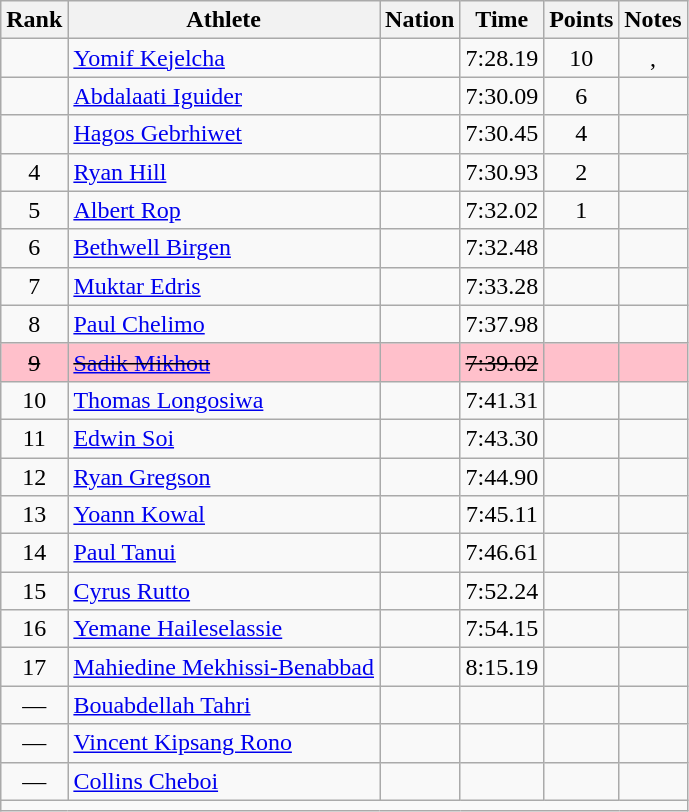<table class="wikitable mw-datatable sortable" style="text-align:center;">
<tr>
<th>Rank</th>
<th>Athlete</th>
<th>Nation</th>
<th>Time</th>
<th>Points</th>
<th>Notes</th>
</tr>
<tr>
<td></td>
<td align=left><a href='#'>Yomif Kejelcha</a></td>
<td align=left></td>
<td>7:28.19</td>
<td>10</td>
<td><strong></strong>, </td>
</tr>
<tr>
<td></td>
<td align=left><a href='#'>Abdalaati Iguider</a></td>
<td align=left></td>
<td>7:30.09</td>
<td>6</td>
<td></td>
</tr>
<tr>
<td></td>
<td align=left><a href='#'>Hagos Gebrhiwet</a></td>
<td align=left></td>
<td>7:30.45</td>
<td>4</td>
<td></td>
</tr>
<tr>
<td>4</td>
<td align=left><a href='#'>Ryan Hill</a></td>
<td align=left></td>
<td>7:30.93</td>
<td>2</td>
<td></td>
</tr>
<tr>
<td>5</td>
<td align=left><a href='#'>Albert Rop</a></td>
<td align=left></td>
<td>7:32.02</td>
<td>1</td>
<td><strong></strong></td>
</tr>
<tr>
<td>6</td>
<td align=left><a href='#'>Bethwell Birgen</a></td>
<td align=left></td>
<td>7:32.48</td>
<td></td>
<td></td>
</tr>
<tr>
<td>7</td>
<td align=left><a href='#'>Muktar Edris</a></td>
<td align=left></td>
<td>7:33.28</td>
<td></td>
<td></td>
</tr>
<tr>
<td>8</td>
<td align=left><a href='#'>Paul Chelimo</a></td>
<td align=left></td>
<td>7:37.98</td>
<td></td>
<td></td>
</tr>
<tr bgcolor=pink>
<td><s>9</s></td>
<td align=left><s><a href='#'>Sadik Mikhou</a></s></td>
<td align=left><s></s></td>
<td><s>7:39.02</s></td>
<td></td>
<td></td>
</tr>
<tr>
<td>10</td>
<td align=left><a href='#'>Thomas Longosiwa</a></td>
<td align=left></td>
<td>7:41.31</td>
<td></td>
<td></td>
</tr>
<tr>
<td>11</td>
<td align=left><a href='#'>Edwin Soi</a></td>
<td align=left></td>
<td>7:43.30</td>
<td></td>
<td></td>
</tr>
<tr>
<td>12</td>
<td align=left><a href='#'>Ryan Gregson</a></td>
<td align=left></td>
<td>7:44.90</td>
<td></td>
<td></td>
</tr>
<tr>
<td>13</td>
<td align=left><a href='#'>Yoann Kowal</a></td>
<td align=left></td>
<td>7:45.11</td>
<td></td>
<td></td>
</tr>
<tr>
<td>14</td>
<td align=left><a href='#'>Paul Tanui</a></td>
<td align=left></td>
<td>7:46.61</td>
<td></td>
<td></td>
</tr>
<tr>
<td>15</td>
<td align=left><a href='#'>Cyrus Rutto</a></td>
<td align=left></td>
<td>7:52.24</td>
<td></td>
<td></td>
</tr>
<tr>
<td>16</td>
<td align=left><a href='#'>Yemane Haileselassie</a></td>
<td align=left></td>
<td>7:54.15</td>
<td></td>
<td></td>
</tr>
<tr>
<td>17</td>
<td align=left><a href='#'>Mahiedine Mekhissi-Benabbad</a></td>
<td align=left></td>
<td>8:15.19</td>
<td></td>
<td></td>
</tr>
<tr>
<td>—</td>
<td align=left><a href='#'>Bouabdellah Tahri</a></td>
<td align=left></td>
<td></td>
<td></td>
<td></td>
</tr>
<tr>
<td>—</td>
<td align=left><a href='#'>Vincent Kipsang Rono</a></td>
<td align=left></td>
<td></td>
<td></td>
<td></td>
</tr>
<tr>
<td>—</td>
<td align=left><a href='#'>Collins Cheboi</a></td>
<td align=left></td>
<td></td>
<td></td>
<td></td>
</tr>
<tr class="sortbottom">
<td colspan=6></td>
</tr>
</table>
